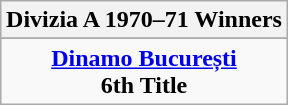<table class="wikitable" style="text-align: center; margin: 0 auto;">
<tr>
<th>Divizia A 1970–71 Winners</th>
</tr>
<tr>
</tr>
<tr>
<td><strong><a href='#'>Dinamo București</a></strong><br><strong>6th Title</strong></td>
</tr>
</table>
